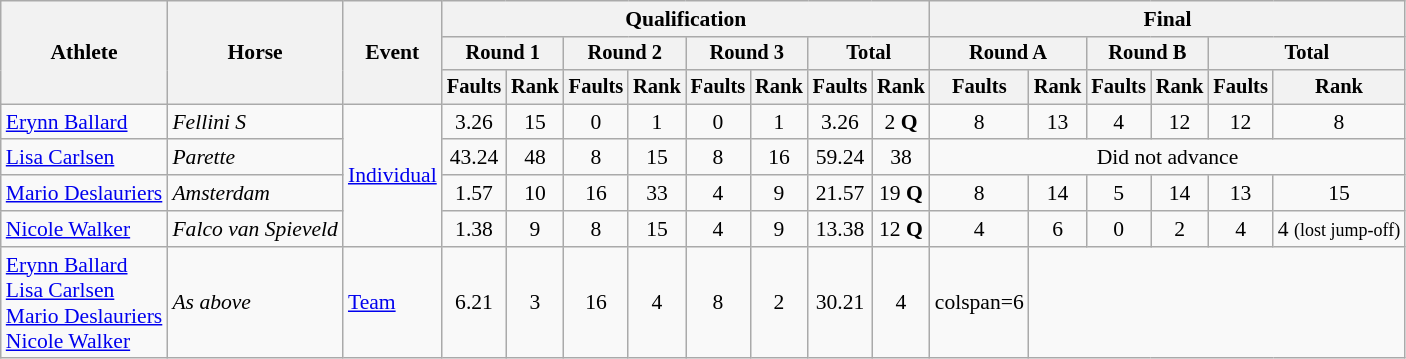<table class=wikitable style=font-size:90%;text-align:center>
<tr>
<th rowspan=3>Athlete</th>
<th rowspan=3>Horse</th>
<th rowspan=3>Event</th>
<th colspan=8>Qualification</th>
<th colspan=6>Final</th>
</tr>
<tr style=font-size:95%>
<th colspan=2>Round 1</th>
<th colspan=2>Round 2</th>
<th colspan=2>Round 3</th>
<th colspan=2>Total</th>
<th colspan=2>Round A</th>
<th colspan=2>Round B</th>
<th colspan=2>Total</th>
</tr>
<tr style=font-size:95%>
<th>Faults</th>
<th>Rank</th>
<th>Faults</th>
<th>Rank</th>
<th>Faults</th>
<th>Rank</th>
<th>Faults</th>
<th>Rank</th>
<th>Faults</th>
<th>Rank</th>
<th>Faults</th>
<th>Rank</th>
<th>Faults</th>
<th>Rank</th>
</tr>
<tr>
<td align=left><a href='#'>Erynn Ballard</a></td>
<td align=left><em>Fellini S</em></td>
<td align=left rowspan=4><a href='#'>Individual</a></td>
<td>3.26</td>
<td>15</td>
<td>0</td>
<td>1</td>
<td>0</td>
<td>1</td>
<td>3.26</td>
<td>2 <strong>Q</strong></td>
<td>8</td>
<td>13</td>
<td>4</td>
<td>12</td>
<td>12</td>
<td>8</td>
</tr>
<tr>
<td align=left><a href='#'>Lisa Carlsen</a></td>
<td align=left><em>Parette</em></td>
<td>43.24</td>
<td>48</td>
<td>8</td>
<td>15</td>
<td>8</td>
<td>16</td>
<td>59.24</td>
<td>38</td>
<td colspan=6>Did not advance</td>
</tr>
<tr>
<td align=left><a href='#'>Mario Deslauriers</a></td>
<td align=left><em>Amsterdam</em></td>
<td>1.57</td>
<td>10</td>
<td>16</td>
<td>33</td>
<td>4</td>
<td>9</td>
<td>21.57</td>
<td>19 <strong>Q</strong></td>
<td>8</td>
<td>14</td>
<td>5</td>
<td>14</td>
<td>13</td>
<td>15</td>
</tr>
<tr>
<td align=left><a href='#'>Nicole Walker</a></td>
<td align=left><em>Falco van Spieveld</em></td>
<td>1.38</td>
<td>9</td>
<td>8</td>
<td>15</td>
<td>4</td>
<td>9</td>
<td>13.38</td>
<td>12 <strong>Q</strong></td>
<td>4</td>
<td>6</td>
<td>0</td>
<td>2</td>
<td>4</td>
<td>4 <small>(lost jump-off)</small></td>
</tr>
<tr>
<td align=left><a href='#'>Erynn Ballard</a><br><a href='#'>Lisa Carlsen</a><br><a href='#'>Mario Deslauriers</a><br><a href='#'>Nicole Walker</a></td>
<td align=left><em>As above</em></td>
<td align=left><a href='#'>Team</a></td>
<td>6.21</td>
<td>3</td>
<td>16</td>
<td>4</td>
<td>8</td>
<td>2</td>
<td>30.21</td>
<td>4</td>
<td>colspan=6 </td>
</tr>
</table>
